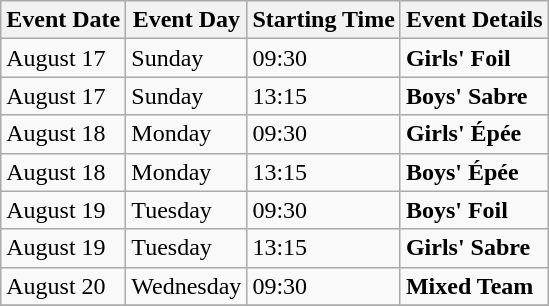<table class="wikitable">
<tr>
<th>Event Date</th>
<th>Event Day</th>
<th>Starting Time</th>
<th>Event Details</th>
</tr>
<tr>
<td>August 17</td>
<td>Sunday</td>
<td>09:30</td>
<td><strong>Girls' Foil</strong></td>
</tr>
<tr>
<td>August 17</td>
<td>Sunday</td>
<td>13:15</td>
<td><strong>Boys' Sabre</strong></td>
</tr>
<tr>
<td>August 18</td>
<td>Monday</td>
<td>09:30</td>
<td><strong>Girls' Épée</strong></td>
</tr>
<tr>
<td>August 18</td>
<td>Monday</td>
<td>13:15</td>
<td><strong>Boys' Épée</strong></td>
</tr>
<tr>
<td>August 19</td>
<td>Tuesday</td>
<td>09:30</td>
<td><strong>Boys' Foil</strong></td>
</tr>
<tr>
<td>August 19</td>
<td>Tuesday</td>
<td>13:15</td>
<td><strong>Girls' Sabre</strong></td>
</tr>
<tr>
<td>August 20</td>
<td>Wednesday</td>
<td>09:30</td>
<td><strong>Mixed Team</strong></td>
</tr>
<tr>
</tr>
</table>
